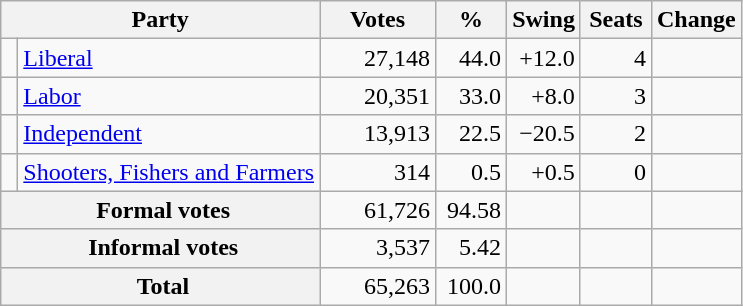<table class="wikitable" style="text-align:right; margin-bottom:0">
<tr>
<th style="width:10px" colspan=3>Party</th>
<th style="width:70px;">Votes</th>
<th style="width:40px;">%</th>
<th style="width:40px;">Swing</th>
<th style="width:40px;">Seats</th>
<th style="width:40px;">Change</th>
</tr>
<tr>
<td> </td>
<td style="text-align:left;" colspan="2"><a href='#'>Liberal</a></td>
<td>27,148</td>
<td>44.0</td>
<td>+12.0</td>
<td>4</td>
<td></td>
</tr>
<tr>
<td> </td>
<td style="text-align:left;" colspan="2"><a href='#'>Labor</a></td>
<td>20,351</td>
<td>33.0</td>
<td>+8.0</td>
<td>3</td>
<td></td>
</tr>
<tr>
<td> </td>
<td style="text-align:left;" colspan="2"><a href='#'>Independent</a></td>
<td>13,913</td>
<td>22.5</td>
<td>−20.5</td>
<td>2</td>
<td></td>
</tr>
<tr>
<td> </td>
<td style="text-align:left;" colspan="2"><a href='#'>Shooters, Fishers and Farmers</a></td>
<td>314</td>
<td>0.5</td>
<td>+0.5</td>
<td>0</td>
<td></td>
</tr>
<tr>
<th colspan="3" rowspan="1"> Formal votes</th>
<td>61,726</td>
<td>94.58</td>
<td></td>
<td></td>
<td></td>
</tr>
<tr>
<th colspan="3" rowspan="1"> Informal votes</th>
<td>3,537</td>
<td>5.42</td>
<td></td>
<td></td>
<td></td>
</tr>
<tr>
<th colspan="3" rowspan="1"> <strong>Total </strong></th>
<td>65,263</td>
<td>100.0</td>
<td></td>
<td></td>
<td></td>
</tr>
</table>
